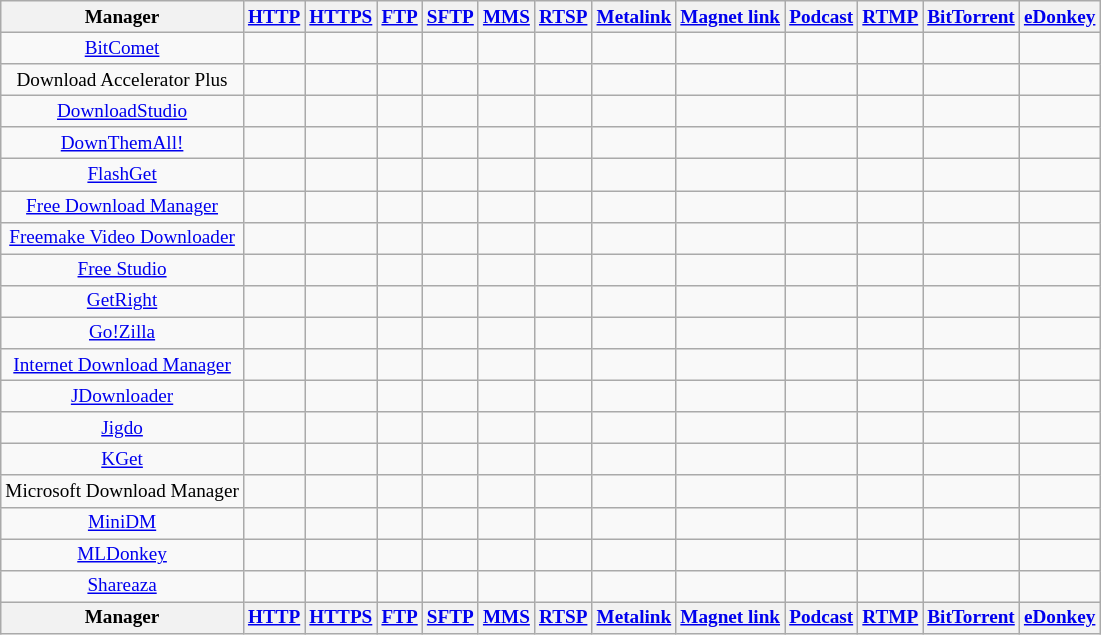<table style="font-size: 80%; text-align: center;" class="wikitable sortable">
<tr>
<th>Manager</th>
<th><a href='#'>HTTP</a></th>
<th><a href='#'>HTTPS</a></th>
<th><a href='#'>FTP</a></th>
<th><a href='#'>SFTP</a></th>
<th><a href='#'>MMS</a></th>
<th><a href='#'>RTSP</a></th>
<th><a href='#'>Metalink</a></th>
<th><a href='#'>Magnet link</a></th>
<th><a href='#'>Podcast</a></th>
<th><a href='#'>RTMP</a></th>
<th><a href='#'>BitTorrent</a></th>
<th><a href='#'>eDonkey</a></th>
</tr>
<tr>
<td><a href='#'>BitComet</a></td>
<td></td>
<td></td>
<td></td>
<td></td>
<td></td>
<td></td>
<td></td>
<td></td>
<td></td>
<td></td>
<td></td>
<td></td>
</tr>
<tr>
<td>Download Accelerator Plus</td>
<td></td>
<td></td>
<td></td>
<td></td>
<td></td>
<td></td>
<td></td>
<td></td>
<td></td>
<td></td>
<td></td>
<td></td>
</tr>
<tr>
<td><a href='#'>DownloadStudio</a></td>
<td></td>
<td></td>
<td></td>
<td></td>
<td></td>
<td></td>
<td></td>
<td></td>
<td></td>
<td></td>
<td></td>
<td></td>
</tr>
<tr>
<td><a href='#'>DownThemAll!</a></td>
<td></td>
<td></td>
<td></td>
<td></td>
<td></td>
<td></td>
<td></td>
<td></td>
<td></td>
<td></td>
<td></td>
<td></td>
</tr>
<tr>
<td><a href='#'>FlashGet</a></td>
<td></td>
<td></td>
<td></td>
<td></td>
<td></td>
<td></td>
<td></td>
<td></td>
<td></td>
<td></td>
<td></td>
<td></td>
</tr>
<tr>
<td><a href='#'>Free Download Manager</a></td>
<td></td>
<td></td>
<td></td>
<td></td>
<td></td>
<td></td>
<td></td>
<td></td>
<td></td>
<td></td>
<td></td>
<td></td>
</tr>
<tr>
<td><a href='#'>Freemake Video Downloader</a></td>
<td></td>
<td></td>
<td></td>
<td></td>
<td></td>
<td></td>
<td></td>
<td></td>
<td></td>
<td></td>
<td></td>
<td></td>
</tr>
<tr>
<td><a href='#'>Free Studio</a></td>
<td></td>
<td></td>
<td></td>
<td></td>
<td></td>
<td></td>
<td></td>
<td></td>
<td></td>
<td></td>
<td></td>
<td></td>
</tr>
<tr>
<td><a href='#'>GetRight</a></td>
<td></td>
<td></td>
<td></td>
<td></td>
<td></td>
<td></td>
<td></td>
<td></td>
<td></td>
<td></td>
<td></td>
<td></td>
</tr>
<tr>
<td><a href='#'>Go!Zilla</a></td>
<td></td>
<td></td>
<td></td>
<td></td>
<td></td>
<td></td>
<td></td>
<td></td>
<td></td>
<td></td>
<td></td>
<td></td>
</tr>
<tr>
<td><a href='#'>Internet Download Manager</a></td>
<td></td>
<td></td>
<td></td>
<td></td>
<td></td>
<td></td>
<td></td>
<td></td>
<td></td>
<td></td>
<td></td>
<td></td>
</tr>
<tr>
<td><a href='#'>JDownloader</a></td>
<td></td>
<td></td>
<td></td>
<td></td>
<td></td>
<td></td>
<td></td>
<td></td>
<td></td>
<td></td>
<td></td>
<td></td>
</tr>
<tr>
<td><a href='#'>Jigdo</a></td>
<td></td>
<td></td>
<td></td>
<td></td>
<td></td>
<td></td>
<td></td>
<td></td>
<td></td>
<td></td>
<td></td>
<td></td>
</tr>
<tr>
<td><a href='#'>KGet</a></td>
<td></td>
<td></td>
<td></td>
<td></td>
<td></td>
<td></td>
<td></td>
<td></td>
<td></td>
<td></td>
<td></td>
<td></td>
</tr>
<tr>
<td>Microsoft Download Manager</td>
<td></td>
<td></td>
<td></td>
<td></td>
<td></td>
<td></td>
<td></td>
<td></td>
<td></td>
<td></td>
<td></td>
<td></td>
</tr>
<tr>
<td><a href='#'>MiniDM</a></td>
<td></td>
<td></td>
<td></td>
<td></td>
<td></td>
<td></td>
<td></td>
<td></td>
<td></td>
<td></td>
<td></td>
<td></td>
</tr>
<tr>
<td><a href='#'>MLDonkey</a></td>
<td></td>
<td></td>
<td></td>
<td></td>
<td></td>
<td></td>
<td></td>
<td></td>
<td></td>
<td></td>
<td></td>
<td></td>
</tr>
<tr>
<td><a href='#'>Shareaza</a></td>
<td></td>
<td></td>
<td></td>
<td></td>
<td></td>
<td></td>
<td></td>
<td></td>
<td></td>
<td></td>
<td></td>
<td></td>
</tr>
<tr class="sortbottom">
<th>Manager</th>
<th><a href='#'>HTTP</a></th>
<th><a href='#'>HTTPS</a></th>
<th><a href='#'>FTP</a></th>
<th><a href='#'>SFTP</a></th>
<th><a href='#'>MMS</a></th>
<th><a href='#'>RTSP</a></th>
<th><a href='#'>Metalink</a></th>
<th><a href='#'>Magnet link</a></th>
<th><a href='#'>Podcast</a></th>
<th><a href='#'>RTMP</a></th>
<th><a href='#'>BitTorrent</a></th>
<th><a href='#'>eDonkey</a></th>
</tr>
</table>
